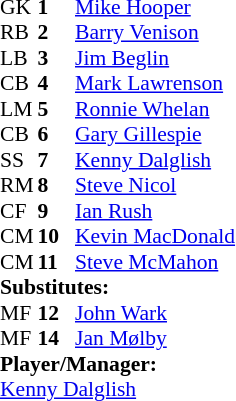<table style="font-size:90%" cellspacing="0" cellpadding="0">
<tr>
<th width="25"></th>
<th width="25"></th>
</tr>
<tr>
<td>GK</td>
<td><strong>1</strong></td>
<td> <a href='#'>Mike Hooper</a></td>
</tr>
<tr>
<td>RB</td>
<td><strong>2</strong></td>
<td> <a href='#'>Barry Venison</a></td>
</tr>
<tr>
<td>LB</td>
<td><strong>3</strong></td>
<td> <a href='#'>Jim Beglin</a></td>
</tr>
<tr>
<td>CB</td>
<td><strong>4</strong></td>
<td> <a href='#'>Mark Lawrenson</a></td>
</tr>
<tr>
<td>LM</td>
<td><strong>5</strong></td>
<td> <a href='#'>Ronnie Whelan</a></td>
<td></td>
<td></td>
</tr>
<tr>
<td>CB</td>
<td><strong>6</strong></td>
<td> <a href='#'>Gary Gillespie</a></td>
</tr>
<tr>
<td>SS</td>
<td><strong>7</strong></td>
<td> <a href='#'>Kenny Dalglish</a></td>
</tr>
<tr>
<td>RM</td>
<td><strong>8</strong></td>
<td> <a href='#'>Steve Nicol</a></td>
</tr>
<tr>
<td>CF</td>
<td><strong>9</strong></td>
<td> <a href='#'>Ian Rush</a></td>
</tr>
<tr>
<td>CM</td>
<td><strong>10</strong></td>
<td> <a href='#'>Kevin MacDonald</a></td>
</tr>
<tr>
<td>CM</td>
<td><strong>11</strong></td>
<td> <a href='#'>Steve McMahon</a></td>
</tr>
<tr>
<td colspan=4><strong>Substitutes:</strong></td>
</tr>
<tr>
<td>MF</td>
<td><strong>12</strong></td>
<td> <a href='#'>John Wark</a></td>
</tr>
<tr>
<td>MF</td>
<td><strong>14</strong></td>
<td> <a href='#'>Jan Mølby</a></td>
<td></td>
<td></td>
</tr>
<tr>
<td colspan=4><strong>Player/Manager:</strong></td>
</tr>
<tr>
<td colspan="4"> <a href='#'>Kenny Dalglish</a></td>
</tr>
</table>
